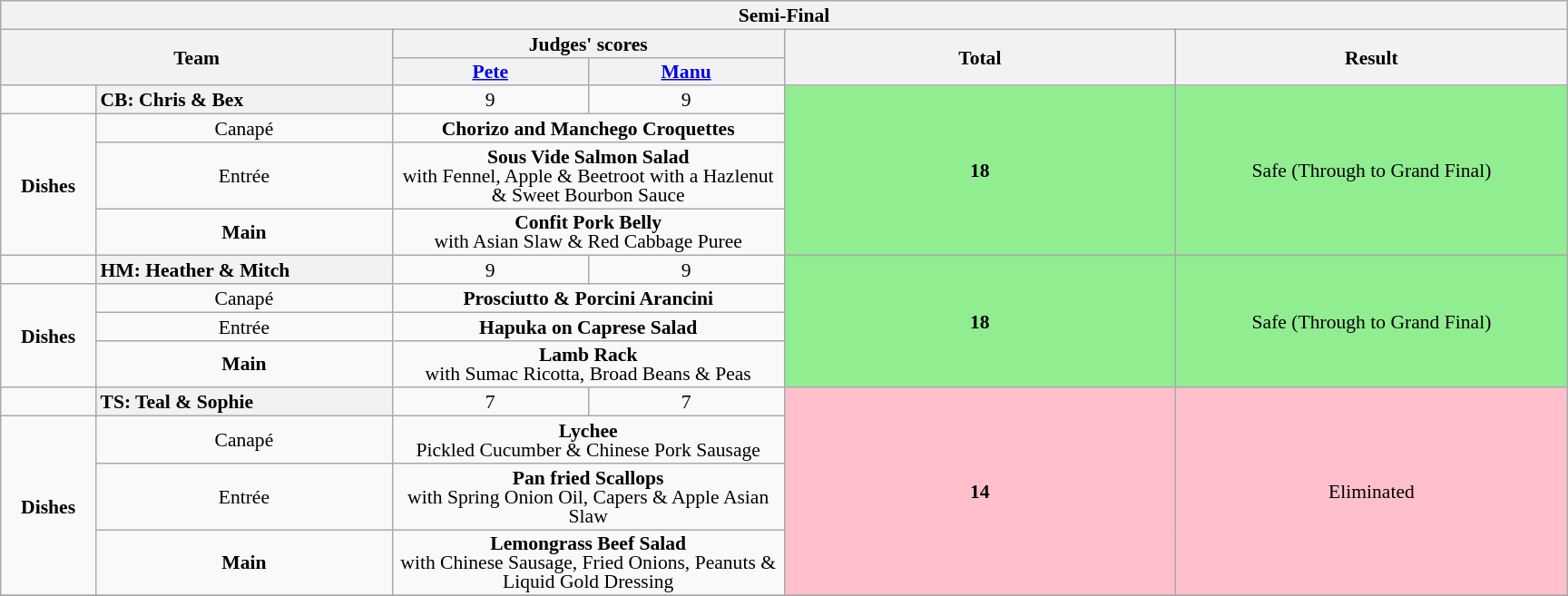<table class="wikitable" style="text-align: center; font-size: 90%; line-height:14px; width:80em;">
<tr>
<th colspan="10" >Semi-Final</th>
</tr>
<tr>
<th rowspan="2" style="width:25%;" colspan="2">Team</th>
<th colspan="2" style="with:50%;">Judges' scores</th>
<th rowspan="2" style="width:25%;">Total<br></th>
<th rowspan="2" style="width:25%;">Result</th>
</tr>
<tr>
<th colspan="1" style="width:40px;"><a href='#'>Pete</a></th>
<th colspan="1" style="width:40px;"><a href='#'>Manu</a></th>
</tr>
<tr>
<td></td>
<th scope="row" style="text-align:left;"><strong>CB: Chris & Bex</strong></th>
<td>9</td>
<td>9</td>
<td rowspan="4" bgcolor="lightgreen"><strong>18</strong></td>
<td rowspan="4" bgcolor="lightgreen">Safe (Through to Grand Final)</td>
</tr>
<tr>
<td rowspan="3"><strong>Dishes</strong></td>
<td>Canapé</td>
<td colspan="2"><strong>Chorizo and Manchego Croquettes</strong></td>
</tr>
<tr>
<td>Entrée</td>
<td colspan="2"><strong>Sous Vide Salmon Salad</strong><br>with Fennel, Apple & Beetroot with a Hazlenut & Sweet Bourbon Sauce</td>
</tr>
<tr>
<td><strong>Main</strong></td>
<td colspan="2"><strong>Confit Pork Belly</strong><br>with Asian Slaw & Red Cabbage Puree</td>
</tr>
<tr>
<td></td>
<th scope="row" style="text-align:left;"><strong>HM: Heather & Mitch</strong></th>
<td>9</td>
<td>9</td>
<td rowspan="4" bgcolor="lightgreen"><strong>18</strong></td>
<td rowspan="4" bgcolor="lightgreen">Safe (Through to Grand Final)</td>
</tr>
<tr>
<td rowspan="3"><strong>Dishes</strong></td>
<td>Canapé</td>
<td colspan="2"><strong>Prosciutto & Porcini Arancini</strong></td>
</tr>
<tr>
<td>Entrée</td>
<td colspan="2"><strong>Hapuka on Caprese Salad</strong></td>
</tr>
<tr>
<td><strong>Main</strong></td>
<td colspan="2"><strong>Lamb Rack</strong><br>with Sumac Ricotta, Broad Beans & Peas</td>
</tr>
<tr>
<td></td>
<th scope="row" style="text-align:left;"><strong>TS: Teal & Sophie</strong></th>
<td>7</td>
<td>7</td>
<td rowspan="4" bgcolor="pink"><strong>14</strong></td>
<td rowspan="4" bgcolor="pink">Eliminated </td>
</tr>
<tr>
<td rowspan="3"><strong>Dishes</strong></td>
<td>Canapé</td>
<td colspan="2"><strong>Lychee</strong><br>Pickled Cucumber & Chinese Pork Sausage</td>
</tr>
<tr>
<td>Entrée</td>
<td colspan="2"><strong>Pan fried Scallops</strong><br>with Spring Onion Oil, Capers & Apple Asian Slaw</td>
</tr>
<tr>
<td><strong>Main</strong></td>
<td colspan="2"><strong>Lemongrass Beef Salad</strong><br>with Chinese Sausage, Fried Onions, Peanuts & Liquid Gold Dressing</td>
</tr>
<tr>
</tr>
</table>
